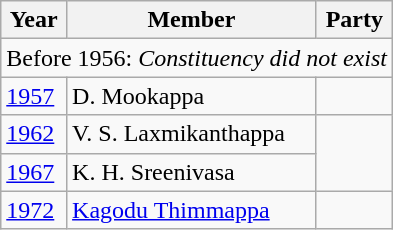<table class="wikitable sortable">
<tr>
<th>Year</th>
<th>Member</th>
<th colspan="2">Party</th>
</tr>
<tr>
<td colspan=4>Before 1956: <em>Constituency did not exist</em></td>
</tr>
<tr>
<td><a href='#'>1957</a></td>
<td>D. Mookappa</td>
<td></td>
</tr>
<tr>
<td><a href='#'>1962</a></td>
<td>V. S. Laxmikanthappa</td>
</tr>
<tr>
<td><a href='#'>1967</a></td>
<td>K. H. Sreenivasa</td>
</tr>
<tr>
<td><a href='#'>1972</a></td>
<td><a href='#'>Kagodu Thimmappa</a></td>
<td></td>
</tr>
</table>
